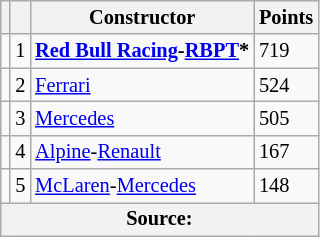<table class="wikitable" style="font-size: 85%;">
<tr>
<th scope="col"></th>
<th scope="col"></th>
<th scope="col">Constructor</th>
<th scope="col">Points</th>
</tr>
<tr>
<td align="left"></td>
<td align="center">1</td>
<td> <strong><a href='#'>Red Bull Racing</a>-<a href='#'>RBPT</a>*</strong></td>
<td align="left">719</td>
</tr>
<tr>
<td align="left"></td>
<td align="center">2</td>
<td> <a href='#'>Ferrari</a></td>
<td align="left">524</td>
</tr>
<tr>
<td align="left"></td>
<td align="center">3</td>
<td> <a href='#'>Mercedes</a></td>
<td align="left">505</td>
</tr>
<tr>
<td align="left"></td>
<td align="center">4</td>
<td> <a href='#'>Alpine</a>-<a href='#'>Renault</a></td>
<td align="left">167</td>
</tr>
<tr>
<td align="left"></td>
<td align="center">5</td>
<td> <a href='#'>McLaren</a>-<a href='#'>Mercedes</a></td>
<td align="left">148</td>
</tr>
<tr>
<th colspan=4>Source:</th>
</tr>
</table>
